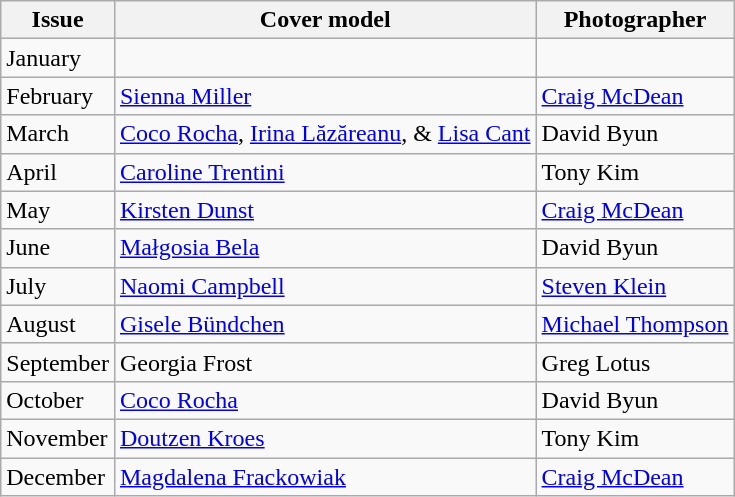<table class="sortable wikitable">
<tr>
<th>Issue</th>
<th>Cover model</th>
<th>Photographer</th>
</tr>
<tr>
<td>January</td>
<td></td>
<td></td>
</tr>
<tr>
<td>February</td>
<td><a href='#'>Sienna Miller</a></td>
<td><a href='#'>Craig McDean</a></td>
</tr>
<tr>
<td>March</td>
<td><a href='#'>Coco Rocha</a>, <a href='#'>Irina Lăzăreanu</a>, & <a href='#'>Lisa Cant</a></td>
<td>David Byun</td>
</tr>
<tr>
<td>April</td>
<td><a href='#'>Caroline Trentini</a></td>
<td>Tony Kim</td>
</tr>
<tr>
<td>May</td>
<td><a href='#'>Kirsten Dunst</a></td>
<td><a href='#'>Craig McDean</a></td>
</tr>
<tr>
<td>June</td>
<td><a href='#'>Małgosia Bela</a></td>
<td>David Byun</td>
</tr>
<tr>
<td>July</td>
<td><a href='#'>Naomi Campbell</a></td>
<td><a href='#'>Steven Klein</a></td>
</tr>
<tr>
<td>August</td>
<td><a href='#'>Gisele Bündchen</a></td>
<td><a href='#'>Michael Thompson</a></td>
</tr>
<tr>
<td>September</td>
<td>Georgia Frost</td>
<td>Greg Lotus</td>
</tr>
<tr>
<td>October</td>
<td><a href='#'>Coco Rocha</a></td>
<td>David Byun</td>
</tr>
<tr>
<td>November</td>
<td><a href='#'>Doutzen Kroes</a></td>
<td>Tony Kim</td>
</tr>
<tr>
<td>December</td>
<td><a href='#'>Magdalena Frackowiak</a></td>
<td><a href='#'>Craig McDean</a></td>
</tr>
</table>
